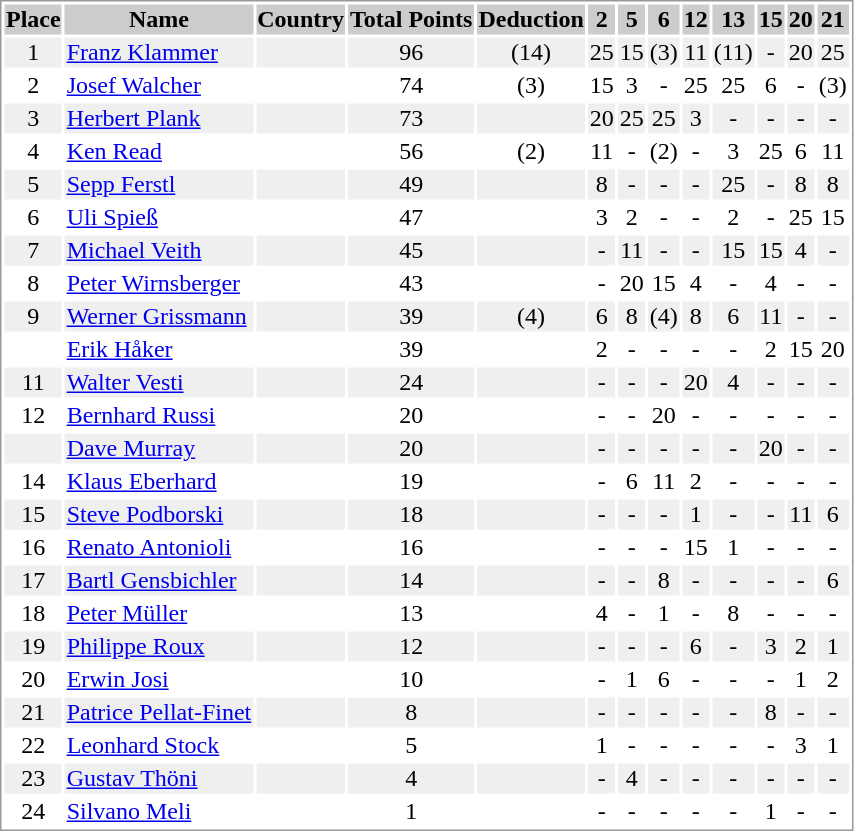<table border="0" style="border: 1px solid #999; background-color:#FFFFFF; text-align:center">
<tr align="center" bgcolor="#CCCCCC">
<th>Place</th>
<th>Name</th>
<th>Country</th>
<th>Total Points</th>
<th>Deduction</th>
<th>2</th>
<th>5</th>
<th>6</th>
<th>12</th>
<th>13</th>
<th>15</th>
<th>20</th>
<th>21</th>
</tr>
<tr bgcolor="#EFEFEF">
<td>1</td>
<td align="left"><a href='#'>Franz Klammer</a></td>
<td align="left"></td>
<td>96</td>
<td>(14)</td>
<td>25</td>
<td>15</td>
<td>(3)</td>
<td>11</td>
<td>(11)</td>
<td>-</td>
<td>20</td>
<td>25</td>
</tr>
<tr>
<td>2</td>
<td align="left"><a href='#'>Josef Walcher</a></td>
<td align="left"></td>
<td>74</td>
<td>(3)</td>
<td>15</td>
<td>3</td>
<td>-</td>
<td>25</td>
<td>25</td>
<td>6</td>
<td>-</td>
<td>(3)</td>
</tr>
<tr bgcolor="#EFEFEF">
<td>3</td>
<td align="left"><a href='#'>Herbert Plank</a></td>
<td align="left"></td>
<td>73</td>
<td></td>
<td>20</td>
<td>25</td>
<td>25</td>
<td>3</td>
<td>-</td>
<td>-</td>
<td>-</td>
<td>-</td>
</tr>
<tr>
<td>4</td>
<td align="left"><a href='#'>Ken Read</a></td>
<td align="left"></td>
<td>56</td>
<td>(2)</td>
<td>11</td>
<td>-</td>
<td>(2)</td>
<td>-</td>
<td>3</td>
<td>25</td>
<td>6</td>
<td>11</td>
</tr>
<tr bgcolor="#EFEFEF">
<td>5</td>
<td align="left"><a href='#'>Sepp Ferstl</a></td>
<td align="left"></td>
<td>49</td>
<td></td>
<td>8</td>
<td>-</td>
<td>-</td>
<td>-</td>
<td>25</td>
<td>-</td>
<td>8</td>
<td>8</td>
</tr>
<tr>
<td>6</td>
<td align="left"><a href='#'>Uli Spieß</a></td>
<td align="left"></td>
<td>47</td>
<td></td>
<td>3</td>
<td>2</td>
<td>-</td>
<td>-</td>
<td>2</td>
<td>-</td>
<td>25</td>
<td>15</td>
</tr>
<tr bgcolor="#EFEFEF">
<td>7</td>
<td align="left"><a href='#'>Michael Veith</a></td>
<td align="left"></td>
<td>45</td>
<td></td>
<td>-</td>
<td>11</td>
<td>-</td>
<td>-</td>
<td>15</td>
<td>15</td>
<td>4</td>
<td>-</td>
</tr>
<tr>
<td>8</td>
<td align="left"><a href='#'>Peter Wirnsberger</a></td>
<td align="left"></td>
<td>43</td>
<td></td>
<td>-</td>
<td>20</td>
<td>15</td>
<td>4</td>
<td>-</td>
<td>4</td>
<td>-</td>
<td>-</td>
</tr>
<tr bgcolor="#EFEFEF">
<td>9</td>
<td align="left"><a href='#'>Werner Grissmann</a></td>
<td align="left"></td>
<td>39</td>
<td>(4)</td>
<td>6</td>
<td>8</td>
<td>(4)</td>
<td>8</td>
<td>6</td>
<td>11</td>
<td>-</td>
<td>-</td>
</tr>
<tr>
<td></td>
<td align="left"><a href='#'>Erik Håker</a></td>
<td align="left"></td>
<td>39</td>
<td></td>
<td>2</td>
<td>-</td>
<td>-</td>
<td>-</td>
<td>-</td>
<td>2</td>
<td>15</td>
<td>20</td>
</tr>
<tr bgcolor="#EFEFEF">
<td>11</td>
<td align="left"><a href='#'>Walter Vesti</a></td>
<td align="left"></td>
<td>24</td>
<td></td>
<td>-</td>
<td>-</td>
<td>-</td>
<td>20</td>
<td>4</td>
<td>-</td>
<td>-</td>
<td>-</td>
</tr>
<tr>
<td>12</td>
<td align="left"><a href='#'>Bernhard Russi</a></td>
<td align="left"></td>
<td>20</td>
<td></td>
<td>-</td>
<td>-</td>
<td>20</td>
<td>-</td>
<td>-</td>
<td>-</td>
<td>-</td>
<td>-</td>
</tr>
<tr bgcolor="#EFEFEF">
<td></td>
<td align="left"><a href='#'>Dave Murray</a></td>
<td align="left"></td>
<td>20</td>
<td></td>
<td>-</td>
<td>-</td>
<td>-</td>
<td>-</td>
<td>-</td>
<td>20</td>
<td>-</td>
<td>-</td>
</tr>
<tr>
<td>14</td>
<td align="left"><a href='#'>Klaus Eberhard</a></td>
<td align="left"></td>
<td>19</td>
<td></td>
<td>-</td>
<td>6</td>
<td>11</td>
<td>2</td>
<td>-</td>
<td>-</td>
<td>-</td>
<td>-</td>
</tr>
<tr bgcolor="#EFEFEF">
<td>15</td>
<td align="left"><a href='#'>Steve Podborski</a></td>
<td align="left"></td>
<td>18</td>
<td></td>
<td>-</td>
<td>-</td>
<td>-</td>
<td>1</td>
<td>-</td>
<td>-</td>
<td>11</td>
<td>6</td>
</tr>
<tr>
<td>16</td>
<td align="left"><a href='#'>Renato Antonioli</a></td>
<td align="left"></td>
<td>16</td>
<td></td>
<td>-</td>
<td>-</td>
<td>-</td>
<td>15</td>
<td>1</td>
<td>-</td>
<td>-</td>
<td>-</td>
</tr>
<tr bgcolor="#EFEFEF">
<td>17</td>
<td align="left"><a href='#'>Bartl Gensbichler</a></td>
<td align="left"></td>
<td>14</td>
<td></td>
<td>-</td>
<td>-</td>
<td>8</td>
<td>-</td>
<td>-</td>
<td>-</td>
<td>-</td>
<td>6</td>
</tr>
<tr>
<td>18</td>
<td align="left"><a href='#'>Peter Müller</a></td>
<td align="left"></td>
<td>13</td>
<td></td>
<td>4</td>
<td>-</td>
<td>1</td>
<td>-</td>
<td>8</td>
<td>-</td>
<td>-</td>
<td>-</td>
</tr>
<tr bgcolor="#EFEFEF">
<td>19</td>
<td align="left"><a href='#'>Philippe Roux</a></td>
<td align="left"></td>
<td>12</td>
<td></td>
<td>-</td>
<td>-</td>
<td>-</td>
<td>6</td>
<td>-</td>
<td>3</td>
<td>2</td>
<td>1</td>
</tr>
<tr>
<td>20</td>
<td align="left"><a href='#'>Erwin Josi</a></td>
<td align="left"></td>
<td>10</td>
<td></td>
<td>-</td>
<td>1</td>
<td>6</td>
<td>-</td>
<td>-</td>
<td>-</td>
<td>1</td>
<td>2</td>
</tr>
<tr bgcolor="#EFEFEF">
<td>21</td>
<td align="left"><a href='#'>Patrice Pellat-Finet</a></td>
<td align="left"></td>
<td>8</td>
<td></td>
<td>-</td>
<td>-</td>
<td>-</td>
<td>-</td>
<td>-</td>
<td>8</td>
<td>-</td>
<td>-</td>
</tr>
<tr>
<td>22</td>
<td align="left"><a href='#'>Leonhard Stock</a></td>
<td align="left"></td>
<td>5</td>
<td></td>
<td>1</td>
<td>-</td>
<td>-</td>
<td>-</td>
<td>-</td>
<td>-</td>
<td>3</td>
<td>1</td>
</tr>
<tr bgcolor="#EFEFEF">
<td>23</td>
<td align="left"><a href='#'>Gustav Thöni</a></td>
<td align="left"></td>
<td>4</td>
<td></td>
<td>-</td>
<td>4</td>
<td>-</td>
<td>-</td>
<td>-</td>
<td>-</td>
<td>-</td>
<td>-</td>
</tr>
<tr>
<td>24</td>
<td align="left"><a href='#'>Silvano Meli</a></td>
<td align="left"></td>
<td>1</td>
<td></td>
<td>-</td>
<td>-</td>
<td>-</td>
<td>-</td>
<td>-</td>
<td>1</td>
<td>-</td>
<td>-</td>
</tr>
</table>
